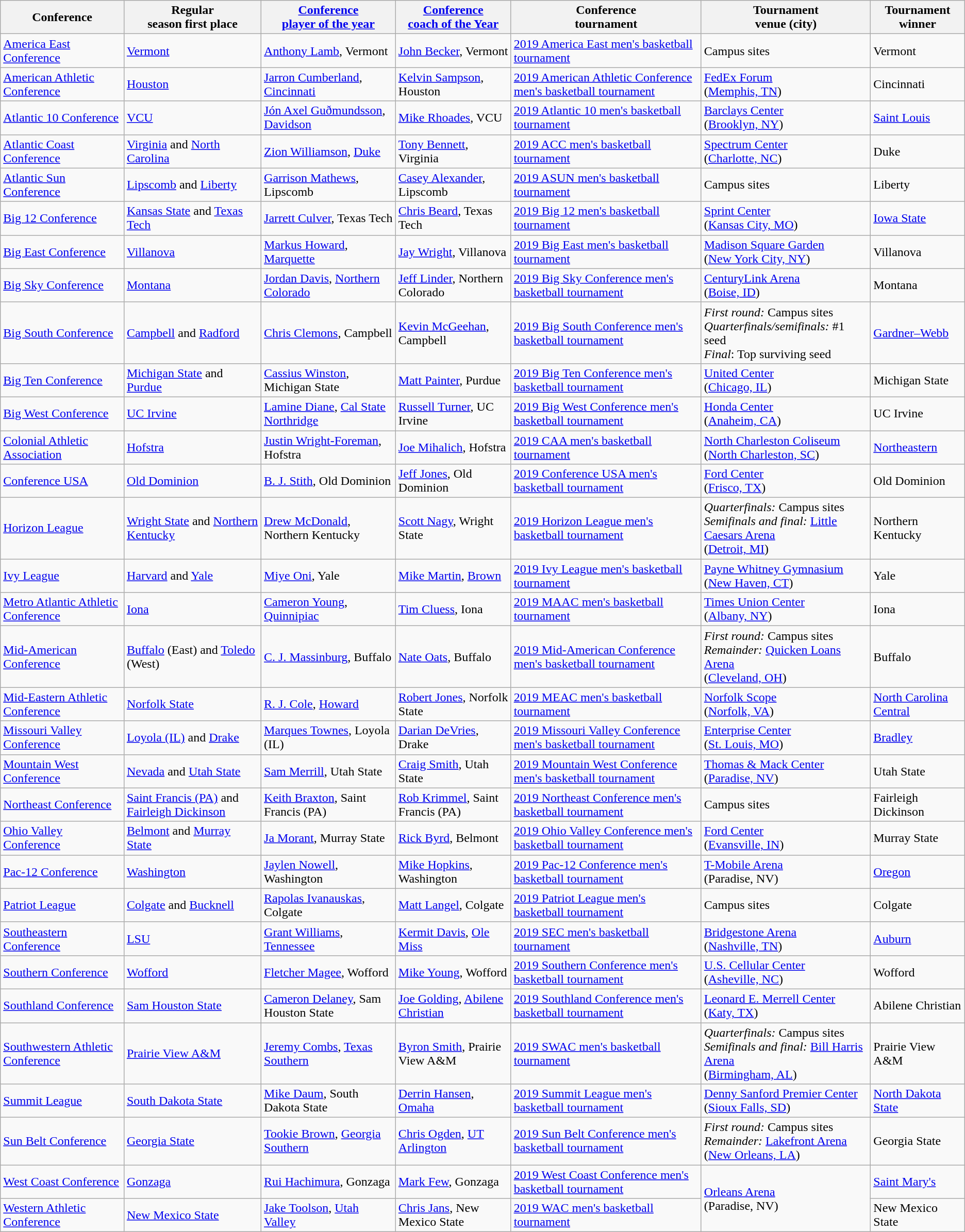<table class="wikitable">
<tr>
<th>Conference</th>
<th>Regular <br> season first place</th>
<th><a href='#'>Conference <br> player of the year</a></th>
<th><a href='#'>Conference <br> coach of the Year</a></th>
<th>Conference <br> tournament</th>
<th>Tournament <br> venue (city)</th>
<th>Tournament <br> winner</th>
</tr>
<tr>
<td><a href='#'>America East Conference</a></td>
<td><a href='#'>Vermont</a></td>
<td><a href='#'>Anthony Lamb</a>, Vermont</td>
<td><a href='#'>John Becker</a>, Vermont</td>
<td><a href='#'>2019 America East men's basketball tournament</a></td>
<td>Campus sites</td>
<td>Vermont</td>
</tr>
<tr>
<td><a href='#'>American Athletic Conference</a></td>
<td><a href='#'>Houston</a></td>
<td><a href='#'>Jarron Cumberland</a>, <a href='#'>Cincinnati</a></td>
<td><a href='#'>Kelvin Sampson</a>, Houston</td>
<td><a href='#'>2019 American Athletic Conference men's basketball tournament</a></td>
<td><a href='#'>FedEx Forum</a><br>(<a href='#'>Memphis, TN</a>)</td>
<td>Cincinnati</td>
</tr>
<tr>
<td><a href='#'>Atlantic 10 Conference</a></td>
<td><a href='#'>VCU</a></td>
<td><a href='#'>Jón Axel Guðmundsson</a>, <a href='#'>Davidson</a></td>
<td><a href='#'>Mike Rhoades</a>, VCU</td>
<td><a href='#'>2019 Atlantic 10 men's basketball tournament</a></td>
<td><a href='#'>Barclays Center</a><br>(<a href='#'>Brooklyn, NY</a>)</td>
<td><a href='#'>Saint Louis</a></td>
</tr>
<tr>
<td><a href='#'>Atlantic Coast Conference</a></td>
<td><a href='#'>Virginia</a> and <a href='#'>North Carolina</a></td>
<td><a href='#'>Zion Williamson</a>, <a href='#'>Duke</a></td>
<td><a href='#'>Tony Bennett</a>, Virginia</td>
<td><a href='#'>2019 ACC men's basketball tournament</a></td>
<td><a href='#'>Spectrum Center</a><br>(<a href='#'>Charlotte, NC</a>)</td>
<td>Duke</td>
</tr>
<tr>
<td><a href='#'>Atlantic Sun Conference</a></td>
<td><a href='#'>Lipscomb</a> and <a href='#'>Liberty</a></td>
<td><a href='#'>Garrison Mathews</a>, Lipscomb</td>
<td><a href='#'>Casey Alexander</a>, Lipscomb</td>
<td><a href='#'>2019 ASUN men's basketball tournament</a></td>
<td>Campus sites</td>
<td>Liberty</td>
</tr>
<tr>
<td><a href='#'>Big 12 Conference</a></td>
<td><a href='#'>Kansas State</a> and <a href='#'>Texas Tech</a></td>
<td><a href='#'>Jarrett Culver</a>, Texas Tech</td>
<td><a href='#'>Chris Beard</a>, Texas Tech</td>
<td><a href='#'>2019 Big 12 men's basketball tournament</a></td>
<td><a href='#'>Sprint Center</a><br>(<a href='#'>Kansas City, MO</a>)</td>
<td><a href='#'>Iowa State</a></td>
</tr>
<tr>
<td><a href='#'>Big East Conference</a></td>
<td><a href='#'>Villanova</a></td>
<td><a href='#'>Markus Howard</a>, <a href='#'>Marquette</a></td>
<td><a href='#'>Jay Wright</a>, Villanova</td>
<td><a href='#'>2019 Big East men's basketball tournament</a></td>
<td><a href='#'>Madison Square Garden</a><br>(<a href='#'>New York City, NY</a>)</td>
<td>Villanova</td>
</tr>
<tr>
<td><a href='#'>Big Sky Conference</a></td>
<td><a href='#'>Montana</a></td>
<td><a href='#'>Jordan Davis</a>, <a href='#'>Northern Colorado</a></td>
<td><a href='#'>Jeff Linder</a>, Northern Colorado</td>
<td><a href='#'>2019 Big Sky Conference men's basketball tournament</a></td>
<td><a href='#'>CenturyLink Arena</a><br>(<a href='#'>Boise, ID</a>)</td>
<td>Montana</td>
</tr>
<tr>
<td><a href='#'>Big South Conference</a></td>
<td><a href='#'>Campbell</a> and <a href='#'>Radford</a></td>
<td><a href='#'>Chris Clemons</a>, Campbell</td>
<td><a href='#'>Kevin McGeehan</a>, Campbell</td>
<td><a href='#'>2019 Big South Conference men's basketball tournament</a></td>
<td><em>First round:</em> Campus sites<br><em>Quarterfinals/semifinals:</em> #1 seed<br><em>Final</em>: Top surviving seed</td>
<td><a href='#'>Gardner–Webb</a></td>
</tr>
<tr>
<td><a href='#'>Big Ten Conference</a></td>
<td><a href='#'>Michigan State</a> and <a href='#'>Purdue</a></td>
<td><a href='#'>Cassius Winston</a>, Michigan State</td>
<td><a href='#'>Matt Painter</a>, Purdue</td>
<td><a href='#'>2019 Big Ten Conference men's basketball tournament</a></td>
<td><a href='#'>United Center</a><br>(<a href='#'>Chicago, IL</a>)</td>
<td>Michigan State</td>
</tr>
<tr>
<td><a href='#'>Big West Conference</a></td>
<td><a href='#'>UC Irvine</a></td>
<td><a href='#'>Lamine Diane</a>, <a href='#'>Cal State Northridge</a></td>
<td><a href='#'>Russell Turner</a>, UC Irvine</td>
<td><a href='#'>2019 Big West Conference men's basketball tournament</a></td>
<td><a href='#'>Honda Center</a><br>(<a href='#'>Anaheim, CA</a>)</td>
<td>UC Irvine</td>
</tr>
<tr>
<td><a href='#'>Colonial Athletic Association</a></td>
<td><a href='#'>Hofstra</a></td>
<td><a href='#'>Justin Wright-Foreman</a>, Hofstra</td>
<td><a href='#'>Joe Mihalich</a>, Hofstra</td>
<td><a href='#'>2019 CAA men's basketball tournament</a></td>
<td><a href='#'>North Charleston Coliseum</a><br>(<a href='#'>North Charleston, SC</a>)</td>
<td><a href='#'>Northeastern</a></td>
</tr>
<tr>
<td><a href='#'>Conference USA</a></td>
<td><a href='#'>Old Dominion</a></td>
<td><a href='#'>B. J. Stith</a>, Old Dominion</td>
<td><a href='#'>Jeff Jones</a>, Old Dominion</td>
<td><a href='#'>2019 Conference USA men's basketball tournament</a></td>
<td><a href='#'>Ford Center</a><br>(<a href='#'>Frisco, TX</a>)</td>
<td>Old Dominion</td>
</tr>
<tr>
<td><a href='#'>Horizon League</a></td>
<td><a href='#'>Wright State</a> and <a href='#'>Northern Kentucky</a></td>
<td><a href='#'>Drew McDonald</a>, Northern Kentucky</td>
<td><a href='#'>Scott Nagy</a>, Wright State</td>
<td><a href='#'>2019 Horizon League men's basketball tournament</a></td>
<td><em>Quarterfinals:</em> Campus sites<br><em>Semifinals and final:</em> <a href='#'>Little Caesars Arena</a><br>(<a href='#'>Detroit, MI</a>)</td>
<td>Northern Kentucky</td>
</tr>
<tr>
<td><a href='#'>Ivy League</a></td>
<td><a href='#'>Harvard</a> and <a href='#'>Yale</a></td>
<td><a href='#'>Miye Oni</a>, Yale</td>
<td><a href='#'>Mike Martin</a>, <a href='#'>Brown</a></td>
<td><a href='#'>2019 Ivy League men's basketball tournament</a></td>
<td><a href='#'>Payne Whitney Gymnasium</a><br>(<a href='#'>New Haven, CT</a>)</td>
<td>Yale</td>
</tr>
<tr>
<td><a href='#'>Metro Atlantic Athletic Conference</a></td>
<td><a href='#'>Iona</a></td>
<td><a href='#'>Cameron Young</a>, <a href='#'>Quinnipiac</a></td>
<td><a href='#'>Tim Cluess</a>, Iona</td>
<td><a href='#'>2019 MAAC men's basketball tournament</a></td>
<td><a href='#'>Times Union Center</a><br>(<a href='#'>Albany, NY</a>)</td>
<td>Iona</td>
</tr>
<tr>
<td><a href='#'>Mid-American Conference</a></td>
<td><a href='#'>Buffalo</a> (East) and <a href='#'>Toledo</a> (West)</td>
<td><a href='#'>C. J. Massinburg</a>, Buffalo</td>
<td><a href='#'>Nate Oats</a>, Buffalo</td>
<td><a href='#'>2019 Mid-American Conference men's basketball tournament</a></td>
<td><em>First round:</em> Campus sites<br><em>Remainder:</em> <a href='#'>Quicken Loans Arena</a><br>(<a href='#'>Cleveland, OH</a>)</td>
<td>Buffalo</td>
</tr>
<tr>
<td><a href='#'>Mid-Eastern Athletic Conference</a></td>
<td><a href='#'>Norfolk State</a></td>
<td><a href='#'>R. J. Cole</a>, <a href='#'>Howard</a></td>
<td><a href='#'>Robert Jones</a>, Norfolk State</td>
<td><a href='#'>2019 MEAC men's basketball tournament</a></td>
<td><a href='#'>Norfolk Scope</a><br>(<a href='#'>Norfolk, VA</a>)</td>
<td><a href='#'>North Carolina Central</a></td>
</tr>
<tr>
<td><a href='#'>Missouri Valley Conference</a></td>
<td><a href='#'>Loyola (IL)</a> and <a href='#'>Drake</a></td>
<td><a href='#'>Marques Townes</a>, Loyola (IL)</td>
<td><a href='#'>Darian DeVries</a>, Drake</td>
<td><a href='#'>2019 Missouri Valley Conference men's basketball tournament</a></td>
<td><a href='#'>Enterprise Center</a><br>(<a href='#'>St. Louis, MO</a>)</td>
<td><a href='#'>Bradley</a></td>
</tr>
<tr>
<td><a href='#'>Mountain West Conference</a></td>
<td><a href='#'>Nevada</a> and <a href='#'>Utah State</a></td>
<td><a href='#'>Sam Merrill</a>, Utah State</td>
<td><a href='#'>Craig Smith</a>, Utah State</td>
<td><a href='#'>2019 Mountain West Conference men's basketball tournament</a></td>
<td><a href='#'>Thomas & Mack Center</a><br>(<a href='#'>Paradise, NV</a>)</td>
<td>Utah State</td>
</tr>
<tr>
<td><a href='#'>Northeast Conference</a></td>
<td><a href='#'>Saint Francis (PA)</a> and <a href='#'>Fairleigh Dickinson</a></td>
<td><a href='#'>Keith Braxton</a>, Saint Francis (PA)</td>
<td><a href='#'>Rob Krimmel</a>, Saint Francis (PA)</td>
<td><a href='#'>2019 Northeast Conference men's basketball tournament</a></td>
<td>Campus sites</td>
<td>Fairleigh Dickinson</td>
</tr>
<tr>
<td><a href='#'>Ohio Valley Conference</a></td>
<td><a href='#'>Belmont</a> and <a href='#'>Murray State</a></td>
<td><a href='#'>Ja Morant</a>, Murray State</td>
<td><a href='#'>Rick Byrd</a>, Belmont</td>
<td><a href='#'>2019 Ohio Valley Conference men's basketball tournament</a></td>
<td><a href='#'>Ford Center</a><br>(<a href='#'>Evansville, IN</a>)</td>
<td>Murray State</td>
</tr>
<tr>
<td><a href='#'>Pac-12 Conference</a></td>
<td><a href='#'>Washington</a></td>
<td><a href='#'>Jaylen Nowell</a>, Washington</td>
<td><a href='#'>Mike Hopkins</a>, Washington</td>
<td><a href='#'>2019 Pac-12 Conference men's basketball tournament</a></td>
<td><a href='#'>T-Mobile Arena</a><br>(Paradise, NV)</td>
<td><a href='#'>Oregon</a></td>
</tr>
<tr>
<td><a href='#'>Patriot League</a></td>
<td><a href='#'>Colgate</a> and <a href='#'>Bucknell</a></td>
<td><a href='#'>Rapolas Ivanauskas</a>, Colgate</td>
<td><a href='#'>Matt Langel</a>, Colgate</td>
<td><a href='#'>2019 Patriot League men's basketball tournament</a></td>
<td>Campus sites</td>
<td>Colgate</td>
</tr>
<tr>
<td><a href='#'>Southeastern Conference</a></td>
<td><a href='#'>LSU</a></td>
<td><a href='#'>Grant Williams</a>, <a href='#'>Tennessee</a></td>
<td><a href='#'>Kermit Davis</a>, <a href='#'>Ole Miss</a></td>
<td><a href='#'>2019 SEC men's basketball tournament</a></td>
<td><a href='#'>Bridgestone Arena</a><br>(<a href='#'>Nashville, TN</a>)</td>
<td><a href='#'>Auburn</a></td>
</tr>
<tr>
<td><a href='#'>Southern Conference</a></td>
<td><a href='#'>Wofford</a></td>
<td><a href='#'>Fletcher Magee</a>, Wofford</td>
<td><a href='#'>Mike Young</a>, Wofford</td>
<td><a href='#'>2019 Southern Conference men's basketball tournament</a></td>
<td><a href='#'>U.S. Cellular Center</a><br>(<a href='#'>Asheville, NC</a>)</td>
<td>Wofford</td>
</tr>
<tr>
<td><a href='#'>Southland Conference</a></td>
<td><a href='#'>Sam Houston State</a></td>
<td><a href='#'>Cameron Delaney</a>, Sam Houston State</td>
<td><a href='#'>Joe Golding</a>, <a href='#'>Abilene Christian</a></td>
<td><a href='#'>2019 Southland Conference men's basketball tournament</a></td>
<td><a href='#'>Leonard E. Merrell Center</a><br>(<a href='#'>Katy, TX</a>)</td>
<td>Abilene Christian</td>
</tr>
<tr>
<td><a href='#'>Southwestern Athletic Conference</a></td>
<td><a href='#'>Prairie View A&M</a></td>
<td><a href='#'>Jeremy Combs</a>, <a href='#'>Texas Southern</a></td>
<td><a href='#'>Byron Smith</a>, Prairie View A&M</td>
<td><a href='#'>2019 SWAC men's basketball tournament</a></td>
<td><em>Quarterfinals:</em> Campus sites<br><em>Semifinals and final:</em> <a href='#'>Bill Harris Arena</a><br>(<a href='#'>Birmingham, AL</a>)</td>
<td>Prairie View A&M</td>
</tr>
<tr>
<td><a href='#'>Summit League</a></td>
<td><a href='#'>South Dakota State</a></td>
<td><a href='#'>Mike Daum</a>, South Dakota State</td>
<td><a href='#'>Derrin Hansen</a>, <a href='#'>Omaha</a></td>
<td><a href='#'>2019 Summit League men's basketball tournament</a></td>
<td><a href='#'>Denny Sanford Premier Center</a><br>(<a href='#'>Sioux Falls, SD</a>)</td>
<td><a href='#'>North Dakota State</a></td>
</tr>
<tr>
<td><a href='#'>Sun Belt Conference</a></td>
<td><a href='#'>Georgia State</a></td>
<td><a href='#'>Tookie Brown</a>, <a href='#'>Georgia Southern</a></td>
<td><a href='#'>Chris Ogden</a>, <a href='#'>UT Arlington</a></td>
<td><a href='#'>2019 Sun Belt Conference men's basketball tournament</a></td>
<td><em>First round:</em> Campus sites<br><em>Remainder:</em> <a href='#'>Lakefront Arena</a><br>(<a href='#'>New Orleans, LA</a>)</td>
<td>Georgia State</td>
</tr>
<tr>
<td><a href='#'>West Coast Conference</a></td>
<td><a href='#'>Gonzaga</a></td>
<td><a href='#'>Rui Hachimura</a>, Gonzaga</td>
<td><a href='#'>Mark Few</a>, Gonzaga</td>
<td><a href='#'>2019 West Coast Conference men's basketball tournament</a></td>
<td rowspan=2><a href='#'>Orleans Arena</a><br>(Paradise, NV)</td>
<td><a href='#'>Saint Mary's</a></td>
</tr>
<tr>
<td><a href='#'>Western Athletic Conference</a></td>
<td><a href='#'>New Mexico State</a></td>
<td><a href='#'>Jake Toolson</a>, <a href='#'>Utah Valley</a></td>
<td><a href='#'>Chris Jans</a>, New Mexico State</td>
<td><a href='#'>2019 WAC men's basketball tournament</a></td>
<td>New Mexico State</td>
</tr>
</table>
